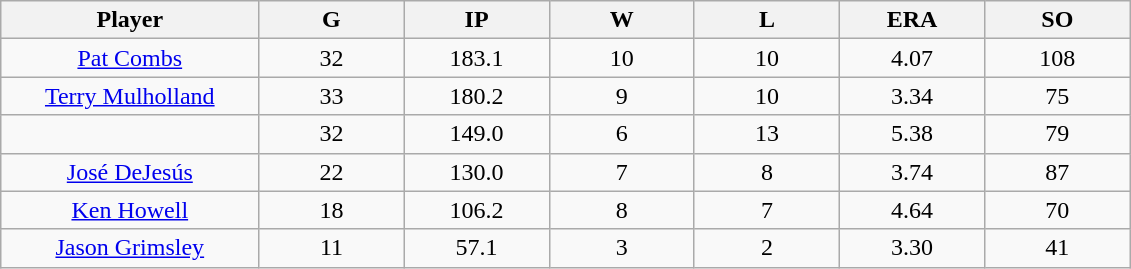<table class="wikitable sortable">
<tr>
<th bgcolor="#DDDDFF" width="16%">Player</th>
<th bgcolor="#DDDDFF" width="9%">G</th>
<th bgcolor="#DDDDFF" width="9%">IP</th>
<th bgcolor="#DDDDFF" width="9%">W</th>
<th bgcolor="#DDDDFF" width="9%">L</th>
<th bgcolor="#DDDDFF" width="9%">ERA</th>
<th bgcolor="#DDDDFF" width="9%">SO</th>
</tr>
<tr align="center">
<td><a href='#'>Pat Combs</a></td>
<td>32</td>
<td>183.1</td>
<td>10</td>
<td>10</td>
<td>4.07</td>
<td>108</td>
</tr>
<tr align=center>
<td><a href='#'>Terry Mulholland</a></td>
<td>33</td>
<td>180.2</td>
<td>9</td>
<td>10</td>
<td>3.34</td>
<td>75</td>
</tr>
<tr align=center>
<td></td>
<td>32</td>
<td>149.0</td>
<td>6</td>
<td>13</td>
<td>5.38</td>
<td>79</td>
</tr>
<tr align="center">
<td><a href='#'>José DeJesús</a></td>
<td>22</td>
<td>130.0</td>
<td>7</td>
<td>8</td>
<td>3.74</td>
<td>87</td>
</tr>
<tr align=center>
<td><a href='#'>Ken Howell</a></td>
<td>18</td>
<td>106.2</td>
<td>8</td>
<td>7</td>
<td>4.64</td>
<td>70</td>
</tr>
<tr align=center>
<td><a href='#'>Jason Grimsley</a></td>
<td>11</td>
<td>57.1</td>
<td>3</td>
<td>2</td>
<td>3.30</td>
<td>41</td>
</tr>
</table>
